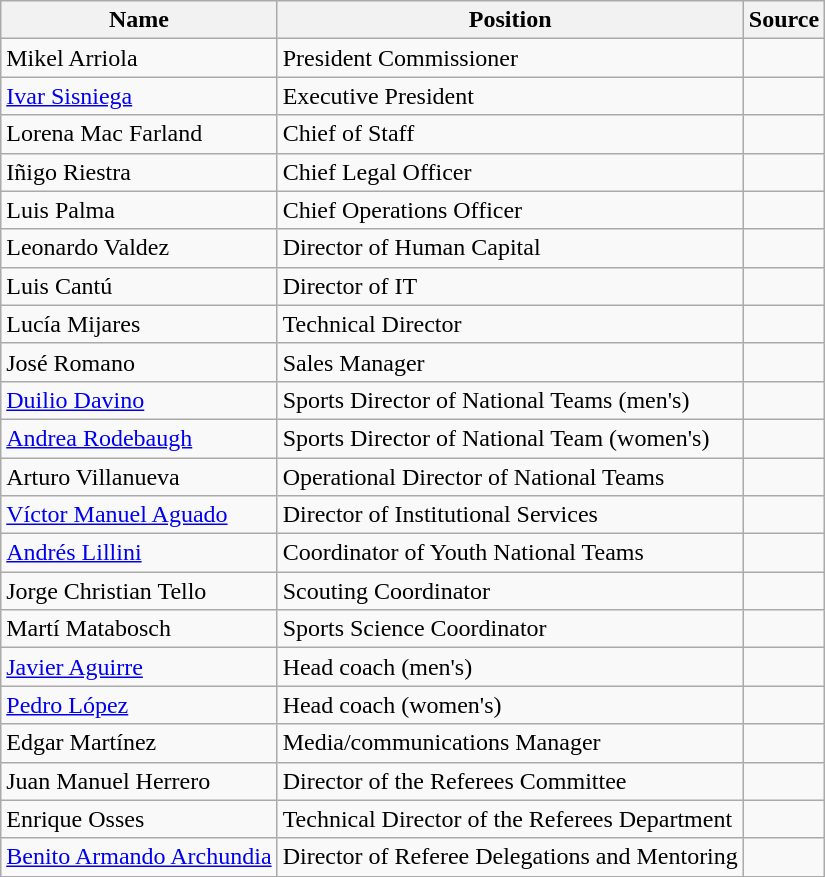<table class="wikitable">
<tr>
<th>Name</th>
<th>Position</th>
<th>Source</th>
</tr>
<tr>
<td> Mikel Arriola</td>
<td>President Commissioner</td>
<td></td>
</tr>
<tr>
<td> <a href='#'>Ivar Sisniega</a></td>
<td>Executive President</td>
<td></td>
</tr>
<tr>
<td> Lorena Mac Farland</td>
<td>Chief of Staff</td>
<td></td>
</tr>
<tr>
<td> Iñigo Riestra</td>
<td>Chief Legal Officer</td>
<td></td>
</tr>
<tr>
<td> Luis Palma</td>
<td>Chief Operations Officer</td>
<td></td>
</tr>
<tr>
<td> Leonardo Valdez</td>
<td>Director of Human Capital</td>
<td></td>
</tr>
<tr>
<td> Luis Cantú</td>
<td>Director of IT</td>
<td></td>
</tr>
<tr>
<td> Lucía Mijares</td>
<td>Technical Director</td>
<td></td>
</tr>
<tr>
<td> José Romano</td>
<td>Sales Manager</td>
<td></td>
</tr>
<tr>
<td> <a href='#'>Duilio Davino</a></td>
<td>Sports Director of National Teams (men's)</td>
<td></td>
</tr>
<tr>
<td> <a href='#'>Andrea Rodebaugh</a></td>
<td>Sports Director of National Team (women's)</td>
<td></td>
</tr>
<tr>
<td> Arturo Villanueva</td>
<td>Operational Director of National Teams</td>
<td></td>
</tr>
<tr>
<td> <a href='#'>Víctor Manuel Aguado</a></td>
<td>Director of Institutional Services</td>
<td></td>
</tr>
<tr>
<td> <a href='#'>Andrés Lillini</a></td>
<td>Coordinator of Youth National Teams</td>
<td></td>
</tr>
<tr>
<td> Jorge Christian Tello</td>
<td>Scouting Coordinator</td>
<td></td>
</tr>
<tr>
<td> Martí Matabosch</td>
<td>Sports Science Coordinator</td>
<td></td>
</tr>
<tr>
<td> <a href='#'>Javier Aguirre</a></td>
<td>Head coach (men's)</td>
<td></td>
</tr>
<tr>
<td> <a href='#'>Pedro López</a></td>
<td>Head coach (women's)</td>
<td></td>
</tr>
<tr>
<td> Edgar Martínez</td>
<td>Media/communications Manager</td>
<td></td>
</tr>
<tr>
<td> Juan Manuel Herrero</td>
<td>Director of the Referees Committee</td>
<td></td>
</tr>
<tr>
<td> Enrique Osses</td>
<td>Technical Director of the Referees Department</td>
<td></td>
</tr>
<tr>
<td> <a href='#'>Benito Armando Archundia</a></td>
<td>Director of Referee Delegations and Mentoring</td>
<td></td>
</tr>
</table>
